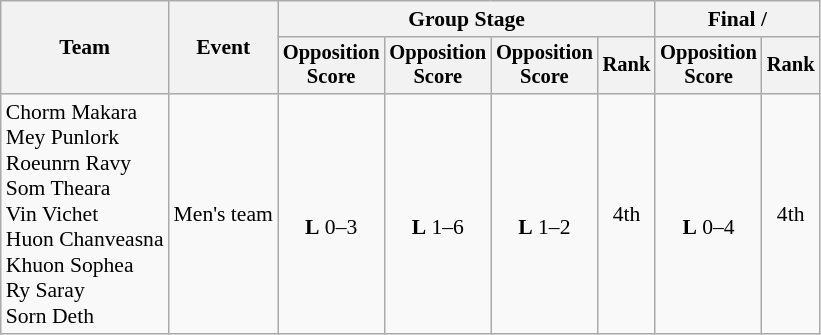<table class="wikitable" style="font-size:90%">
<tr>
<th rowspan=2>Team</th>
<th rowspan=2>Event</th>
<th colspan=4>Group Stage</th>
<th colspan=2>Final / </th>
</tr>
<tr style="font-size:95%">
<th>Opposition<br>Score</th>
<th>Opposition<br>Score</th>
<th>Opposition<br>Score</th>
<th>Rank</th>
<th>Opposition<br>Score</th>
<th>Rank</th>
</tr>
<tr style="text-align:center">
<td style="text-align:left">Chorm Makara<br>Mey Punlork<br>Roeunrn Ravy<br>Som Theara<br>Vin Vichet<br>Huon Chanveasna<br>Khuon Sophea<br>Ry Saray<br>Sorn Deth</td>
<td style="text-align:left">Men's team</td>
<td><br><strong>L</strong> 0–3</td>
<td><br><strong>L</strong> 1–6</td>
<td><br><strong>L</strong> 1–2</td>
<td>4th</td>
<td><br><strong>L</strong> 0–4</td>
<td>4th</td>
</tr>
</table>
